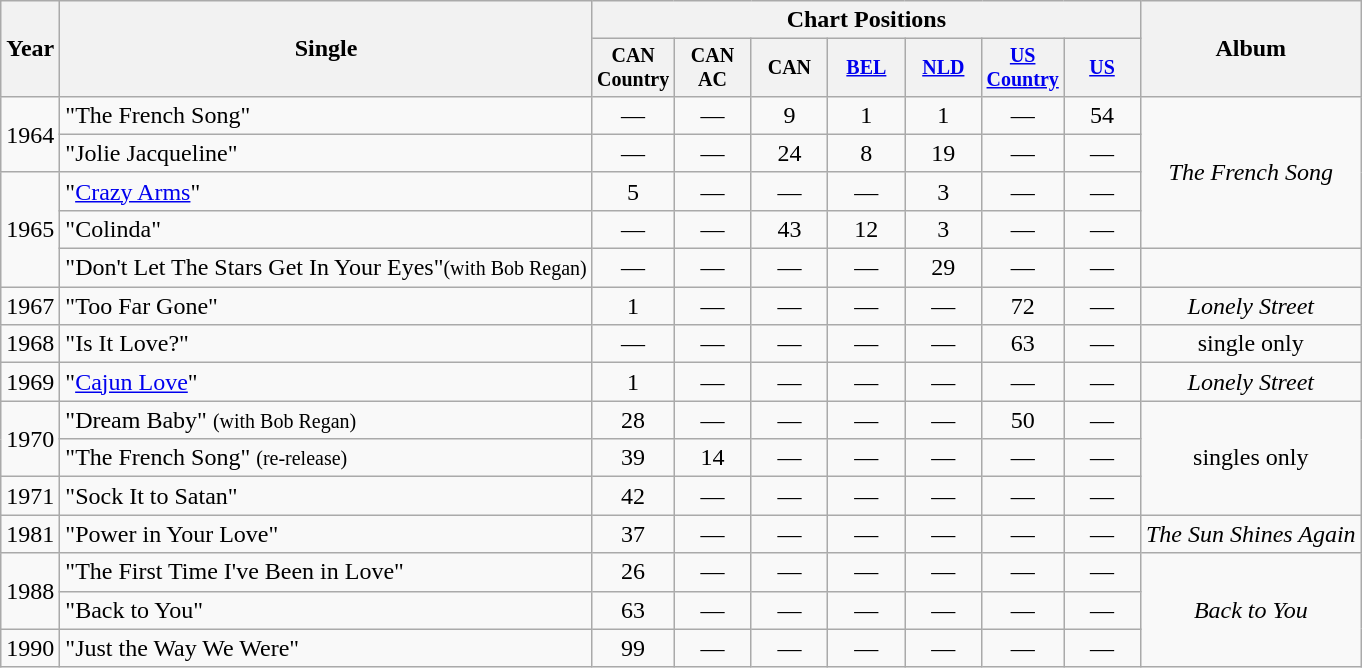<table class="wikitable" style="text-align:center;">
<tr>
<th rowspan="2">Year</th>
<th rowspan="2">Single</th>
<th colspan="7">Chart Positions</th>
<th rowspan="2">Album</th>
</tr>
<tr style="font-size:smaller;">
<th style="width:45px;">CAN Country<br></th>
<th style="width:45px;">CAN <br>AC<br></th>
<th style="width:45px;">CAN<br></th>
<th style="width:45px;"><a href='#'>BEL</a><br></th>
<th style="width:45px;"><a href='#'>NLD</a><br></th>
<th style="width:45px;"><a href='#'>US Country</a><br></th>
<th style="width:45px;"><a href='#'>US</a></th>
</tr>
<tr>
<td rowspan="2">1964</td>
<td style="text-align:left;">"The French Song"</td>
<td>—</td>
<td>—</td>
<td>9</td>
<td>1</td>
<td>1</td>
<td>—</td>
<td style="text-align:center;">54</td>
<td rowspan="4"><em>The French Song</em></td>
</tr>
<tr>
<td style="text-align:left;">"Jolie Jacqueline"</td>
<td>—</td>
<td>—</td>
<td>24</td>
<td>8</td>
<td>19</td>
<td>—</td>
<td>—</td>
</tr>
<tr>
<td rowspan="3">1965</td>
<td style="text-align:left;">"<a href='#'>Crazy Arms</a>"</td>
<td>5</td>
<td>—</td>
<td>—</td>
<td>—</td>
<td>3</td>
<td>—</td>
<td>—</td>
</tr>
<tr>
<td style="text-align:left;">"Colinda"</td>
<td>—</td>
<td>—</td>
<td>43</td>
<td>12</td>
<td>3</td>
<td>—</td>
<td>—</td>
</tr>
<tr>
<td style="text-align:left;">"Don't Let The Stars Get In Your Eyes"<small>(with Bob Regan)</small></td>
<td>—</td>
<td>—</td>
<td>—</td>
<td>—</td>
<td>29</td>
<td>—</td>
<td>—</td>
</tr>
<tr>
<td>1967</td>
<td style="text-align:left;">"Too Far Gone"</td>
<td>1</td>
<td>—</td>
<td>—</td>
<td>—</td>
<td>—</td>
<td>72</td>
<td>—</td>
<td><em>Lonely Street</em></td>
</tr>
<tr>
<td>1968</td>
<td style="text-align:left;">"Is It Love?"</td>
<td>—</td>
<td>—</td>
<td>—</td>
<td>—</td>
<td>—</td>
<td>63</td>
<td>—</td>
<td>single only</td>
</tr>
<tr>
<td>1969</td>
<td style="text-align:left;">"<a href='#'>Cajun Love</a>"</td>
<td>1</td>
<td>—</td>
<td>—</td>
<td>—</td>
<td>—</td>
<td>—</td>
<td>—</td>
<td><em>Lonely Street</em></td>
</tr>
<tr>
<td rowspan="2">1970</td>
<td style="text-align:left;">"Dream Baby" <small>(with Bob Regan)</small></td>
<td>28</td>
<td>—</td>
<td>—</td>
<td>—</td>
<td>—</td>
<td>50</td>
<td>—</td>
<td rowspan="3">singles only</td>
</tr>
<tr>
<td style="text-align:left;">"The French Song" <small>(re-release)</small></td>
<td>39</td>
<td>14</td>
<td>—</td>
<td>—</td>
<td>—</td>
<td>—</td>
<td>—</td>
</tr>
<tr>
<td>1971</td>
<td style="text-align:left;">"Sock It to Satan"</td>
<td>42</td>
<td>—</td>
<td>—</td>
<td>—</td>
<td>—</td>
<td>—</td>
<td>—</td>
</tr>
<tr>
<td>1981</td>
<td style="text-align:left;">"Power in Your Love"</td>
<td>37</td>
<td>—</td>
<td>—</td>
<td>—</td>
<td>—</td>
<td>—</td>
<td>—</td>
<td><em>The Sun Shines Again</em></td>
</tr>
<tr>
<td rowspan="2">1988</td>
<td style="text-align:left;">"The First Time I've Been in Love"</td>
<td>26</td>
<td>—</td>
<td>—</td>
<td>—</td>
<td>—</td>
<td>—</td>
<td>—</td>
<td rowspan="3"><em>Back to You</em></td>
</tr>
<tr>
<td style="text-align:left;">"Back to You"</td>
<td>63</td>
<td>—</td>
<td>—</td>
<td>—</td>
<td>—</td>
<td>—</td>
<td>—</td>
</tr>
<tr>
<td>1990</td>
<td style="text-align:left;">"Just the Way We Were"</td>
<td>99</td>
<td>—</td>
<td>—</td>
<td>—</td>
<td>—</td>
<td>—</td>
<td>—</td>
</tr>
</table>
